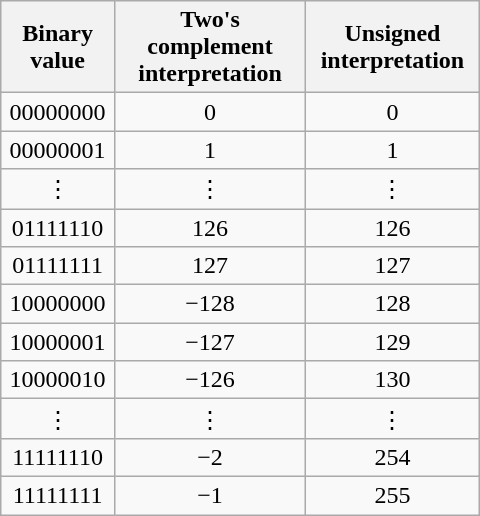<table class="wikitable" style="float:right; width: 20em; margin-left: 1em; text-align:center">
<tr>
<th>Binary value</th>
<th>Two's complement interpretation</th>
<th>Unsigned interpretation</th>
</tr>
<tr>
<td>00000000</td>
<td>0</td>
<td>0</td>
</tr>
<tr>
<td>00000001</td>
<td>1</td>
<td>1</td>
</tr>
<tr>
<td>⋮</td>
<td>⋮</td>
<td>⋮</td>
</tr>
<tr>
<td>01111110</td>
<td>126</td>
<td>126</td>
</tr>
<tr>
<td>01111111</td>
<td>127</td>
<td>127</td>
</tr>
<tr>
<td>10000000</td>
<td>−128</td>
<td>128</td>
</tr>
<tr>
<td>10000001</td>
<td>−127</td>
<td>129</td>
</tr>
<tr>
<td>10000010</td>
<td>−126</td>
<td>130</td>
</tr>
<tr>
<td>⋮</td>
<td>⋮</td>
<td>⋮</td>
</tr>
<tr>
<td>11111110</td>
<td>−2</td>
<td>254</td>
</tr>
<tr>
<td>11111111</td>
<td>−1</td>
<td>255</td>
</tr>
</table>
